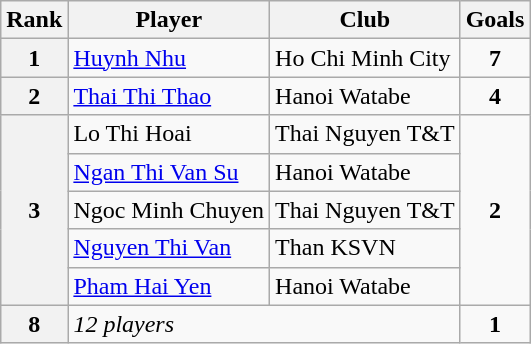<table class="wikitable" style="text-align:center">
<tr>
<th>Rank</th>
<th>Player</th>
<th>Club</th>
<th>Goals</th>
</tr>
<tr>
<th>1</th>
<td align="left"> <a href='#'>Huynh Nhu</a></td>
<td align="left">Ho Chi Minh City</td>
<td><strong>7</strong></td>
</tr>
<tr>
<th>2</th>
<td align="left"> <a href='#'>Thai Thi Thao</a></td>
<td align="left">Hanoi Watabe</td>
<td><strong>4</strong></td>
</tr>
<tr>
<th rowspan=5>3</th>
<td align="left"> Lo Thi Hoai</td>
<td align="left">Thai Nguyen T&T</td>
<td rowspan=5><strong>2</strong></td>
</tr>
<tr>
<td align="left"> <a href='#'>Ngan Thi Van Su</a></td>
<td align="left">Hanoi Watabe</td>
</tr>
<tr>
<td align="left"> Ngoc Minh Chuyen</td>
<td align="left">Thai Nguyen T&T</td>
</tr>
<tr>
<td align="left"> <a href='#'>Nguyen Thi Van</a></td>
<td align="left">Than KSVN</td>
</tr>
<tr>
<td align="left"> <a href='#'>Pham Hai Yen</a></td>
<td align="left">Hanoi Watabe</td>
</tr>
<tr>
<th>8</th>
<td align="left" colspan="2"><em>12 players</em></td>
<td><strong>1</strong></td>
</tr>
</table>
